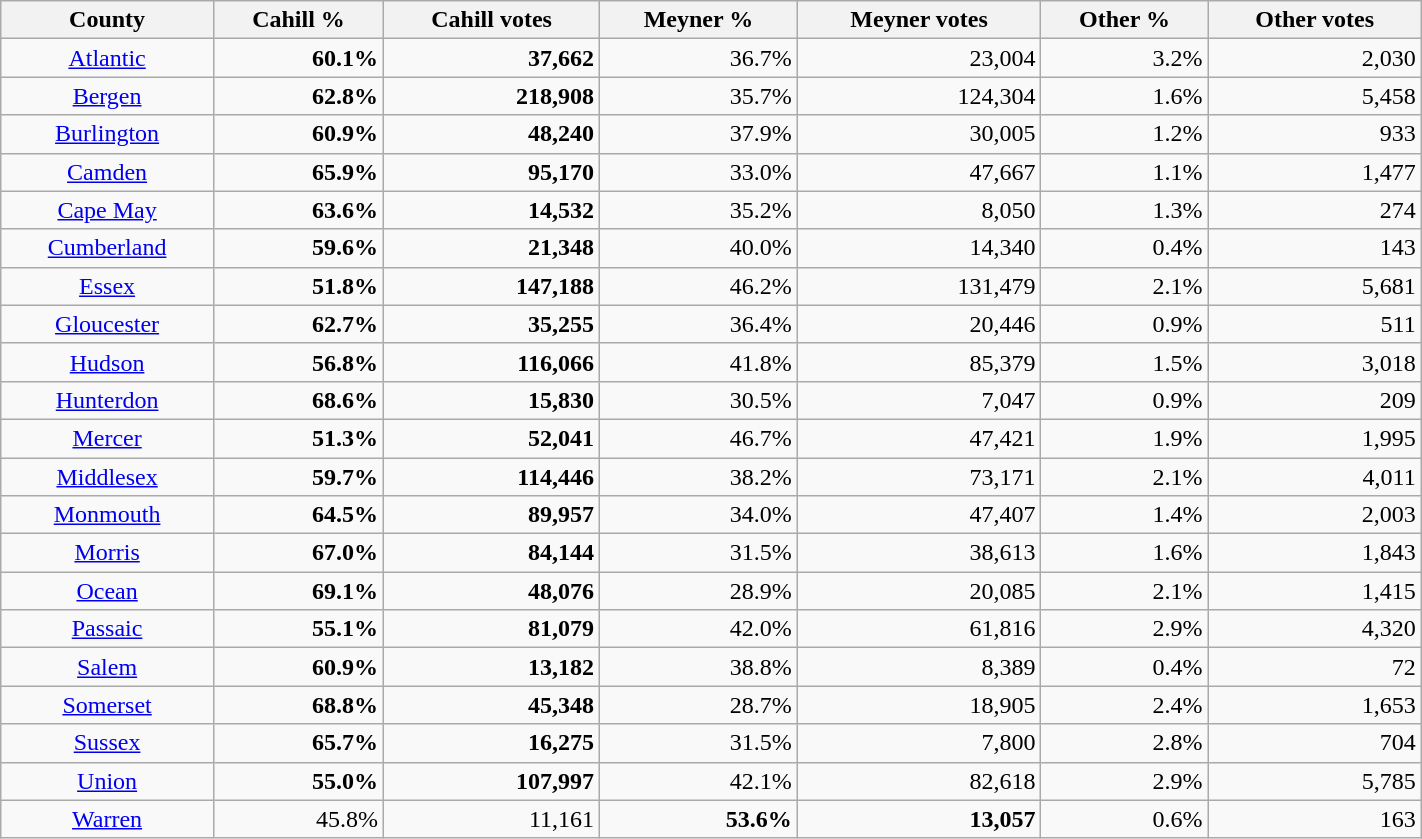<table class="wikitable sortable" style="width:75%; text-align:right;">
<tr>
<th>County</th>
<th>Cahill %</th>
<th>Cahill votes</th>
<th>Meyner %</th>
<th>Meyner votes</th>
<th>Other %</th>
<th>Other votes</th>
</tr>
<tr>
<td align="center" ><a href='#'>Atlantic</a></td>
<td><strong>60.1%</strong></td>
<td><strong>37,662</strong></td>
<td>36.7%</td>
<td>23,004</td>
<td>3.2%</td>
<td>2,030</td>
</tr>
<tr>
<td align="center" ><a href='#'>Bergen</a></td>
<td><strong>62.8%</strong></td>
<td><strong>218,908</strong></td>
<td>35.7%</td>
<td>124,304</td>
<td>1.6%</td>
<td>5,458</td>
</tr>
<tr>
<td align="center" ><a href='#'>Burlington</a></td>
<td><strong>60.9%</strong></td>
<td><strong>48,240</strong></td>
<td>37.9%</td>
<td>30,005</td>
<td>1.2%</td>
<td>933</td>
</tr>
<tr>
<td align="center" ><a href='#'>Camden</a></td>
<td><strong>65.9%</strong></td>
<td><strong>95,170</strong></td>
<td>33.0%</td>
<td>47,667</td>
<td>1.1%</td>
<td>1,477</td>
</tr>
<tr>
<td align="center" ><a href='#'>Cape May</a></td>
<td><strong>63.6%</strong></td>
<td><strong>14,532</strong></td>
<td>35.2%</td>
<td>8,050</td>
<td>1.3%</td>
<td>274</td>
</tr>
<tr>
<td align="center" ><a href='#'>Cumberland</a></td>
<td><strong>59.6%</strong></td>
<td><strong>21,348</strong></td>
<td>40.0%</td>
<td>14,340</td>
<td>0.4%</td>
<td>143</td>
</tr>
<tr>
<td align="center" ><a href='#'>Essex</a></td>
<td><strong>51.8%</strong></td>
<td><strong>147,188</strong></td>
<td>46.2%</td>
<td>131,479</td>
<td>2.1%</td>
<td>5,681</td>
</tr>
<tr>
<td align="center" ><a href='#'>Gloucester</a></td>
<td><strong>62.7%</strong></td>
<td><strong>35,255</strong></td>
<td>36.4%</td>
<td>20,446</td>
<td>0.9%</td>
<td>511</td>
</tr>
<tr>
<td align="center" ><a href='#'>Hudson</a></td>
<td><strong>56.8%</strong></td>
<td><strong>116,066</strong></td>
<td>41.8%</td>
<td>85,379</td>
<td>1.5%</td>
<td>3,018</td>
</tr>
<tr>
<td align="center" ><a href='#'>Hunterdon</a></td>
<td><strong>68.6%</strong></td>
<td><strong>15,830</strong></td>
<td>30.5%</td>
<td>7,047</td>
<td>0.9%</td>
<td>209</td>
</tr>
<tr>
<td align="center" ><a href='#'>Mercer</a></td>
<td><strong>51.3%</strong></td>
<td><strong>52,041</strong></td>
<td>46.7%</td>
<td>47,421</td>
<td>1.9%</td>
<td>1,995</td>
</tr>
<tr>
<td align="center" ><a href='#'>Middlesex</a></td>
<td><strong>59.7%</strong></td>
<td><strong>114,446</strong></td>
<td>38.2%</td>
<td>73,171</td>
<td>2.1%</td>
<td>4,011</td>
</tr>
<tr>
<td align="center" ><a href='#'>Monmouth</a></td>
<td><strong>64.5%</strong></td>
<td><strong>89,957</strong></td>
<td>34.0%</td>
<td>47,407</td>
<td>1.4%</td>
<td>2,003</td>
</tr>
<tr>
<td align="center" ><a href='#'>Morris</a></td>
<td><strong>67.0%</strong></td>
<td><strong>84,144</strong></td>
<td>31.5%</td>
<td>38,613</td>
<td>1.6%</td>
<td>1,843</td>
</tr>
<tr>
<td align="center" ><a href='#'>Ocean</a></td>
<td><strong>69.1%</strong></td>
<td><strong>48,076</strong></td>
<td>28.9%</td>
<td>20,085</td>
<td>2.1%</td>
<td>1,415</td>
</tr>
<tr>
<td align="center" ><a href='#'>Passaic</a></td>
<td><strong>55.1%</strong></td>
<td><strong>81,079</strong></td>
<td>42.0%</td>
<td>61,816</td>
<td>2.9%</td>
<td>4,320</td>
</tr>
<tr>
<td align="center" ><a href='#'>Salem</a></td>
<td><strong>60.9%</strong></td>
<td><strong>13,182</strong></td>
<td>38.8%</td>
<td>8,389</td>
<td>0.4%</td>
<td>72</td>
</tr>
<tr>
<td align="center" ><a href='#'>Somerset</a></td>
<td><strong>68.8%</strong></td>
<td><strong>45,348</strong></td>
<td>28.7%</td>
<td>18,905</td>
<td>2.4%</td>
<td>1,653</td>
</tr>
<tr>
<td align="center" ><a href='#'>Sussex</a></td>
<td><strong>65.7%</strong></td>
<td><strong>16,275</strong></td>
<td>31.5%</td>
<td>7,800</td>
<td>2.8%</td>
<td>704</td>
</tr>
<tr>
<td align="center" ><a href='#'>Union</a></td>
<td><strong>55.0%</strong></td>
<td><strong>107,997</strong></td>
<td>42.1%</td>
<td>82,618</td>
<td>2.9%</td>
<td>5,785</td>
</tr>
<tr>
<td align="center" ><a href='#'>Warren</a></td>
<td>45.8%</td>
<td>11,161</td>
<td><strong>53.6%</strong></td>
<td><strong>13,057</strong></td>
<td>0.6%</td>
<td>163</td>
</tr>
</table>
